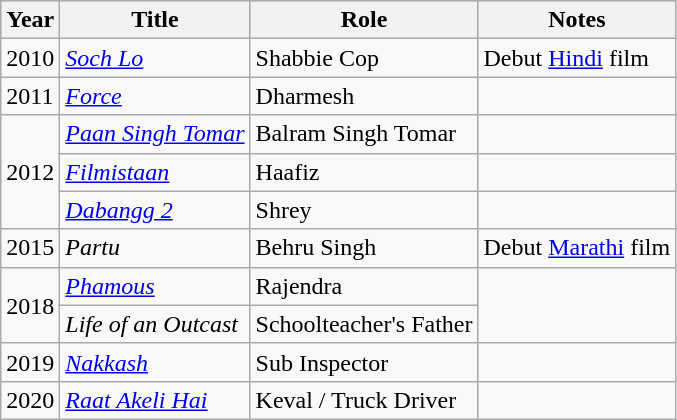<table class="wikitable sortable">
<tr style="background:#ccc; text-align:center;">
<th>Year</th>
<th>Title</th>
<th>Role</th>
<th>Notes</th>
</tr>
<tr>
<td>2010</td>
<td><em><a href='#'>Soch Lo</a></em></td>
<td>Shabbie Cop</td>
<td>Debut <a href='#'>Hindi</a> film</td>
</tr>
<tr>
<td>2011</td>
<td><em><a href='#'>Force</a></em></td>
<td>Dharmesh</td>
<td></td>
</tr>
<tr>
<td rowspan="3">2012</td>
<td><em><a href='#'>Paan Singh Tomar</a></em></td>
<td>Balram Singh Tomar</td>
<td></td>
</tr>
<tr>
<td><em><a href='#'>Filmistaan</a></em></td>
<td>Haafiz</td>
<td></td>
</tr>
<tr>
<td><em><a href='#'>Dabangg 2</a></em></td>
<td>Shrey</td>
<td></td>
</tr>
<tr>
<td>2015</td>
<td><em>Partu</em></td>
<td>Behru Singh</td>
<td>Debut <a href='#'>Marathi</a> film</td>
</tr>
<tr>
<td rowspan=2>2018</td>
<td><em><a href='#'>Phamous</a></em></td>
<td>Rajendra</td>
</tr>
<tr>
<td><em>Life of an Outcast</em></td>
<td>Schoolteacher's Father</td>
</tr>
<tr>
<td>2019</td>
<td><em><a href='#'>Nakkash</a></em></td>
<td>Sub Inspector</td>
<td></td>
</tr>
<tr>
<td>2020</td>
<td><em><a href='#'>Raat Akeli Hai</a></em></td>
<td>Keval / Truck Driver</td>
<td></td>
</tr>
</table>
